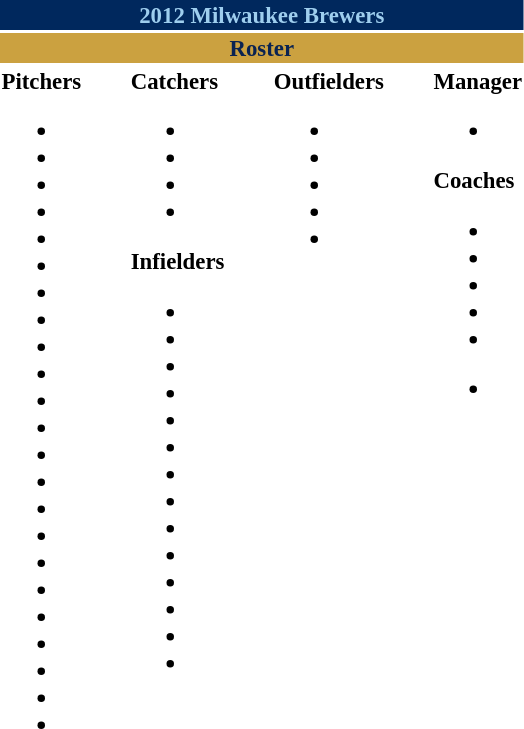<table class="toccolours" style="font-size: 95%;">
<tr>
<th colspan="10" style="background-color: #00285D; color: #9ECEEE; text-align: center;">2012 Milwaukee Brewers</th>
</tr>
<tr>
<td colspan="10" style="background-color: #CBA140; color: #0a2351; text-align: center;"><strong>Roster</strong></td>
</tr>
<tr>
<td valign="top"><strong>Pitchers</strong><br><ul><li></li><li></li><li></li><li></li><li></li><li></li><li></li><li></li><li></li><li></li><li></li><li></li><li></li><li></li><li></li><li></li><li></li><li></li><li></li><li></li><li></li><li></li><li></li></ul></td>
<td width="25px"></td>
<td valign="top"><strong>Catchers</strong><br><ul><li></li><li></li><li></li><li></li></ul><strong>Infielders</strong><ul><li></li><li></li><li></li><li></li><li></li><li></li><li></li><li></li><li></li><li></li><li></li><li></li><li></li><li></li></ul></td>
<td width="25px"></td>
<td valign="top"><strong>Outfielders</strong><br><ul><li></li><li></li><li></li><li></li><li></li></ul></td>
<td width="25px"></td>
<td valign="top"><strong>Manager</strong><br><ul><li></li></ul><strong>Coaches</strong><ul><li> </li><li> </li><li> </li><li> </li><li> </li></ul> <ul><li> </li></ul> </td>
</tr>
</table>
